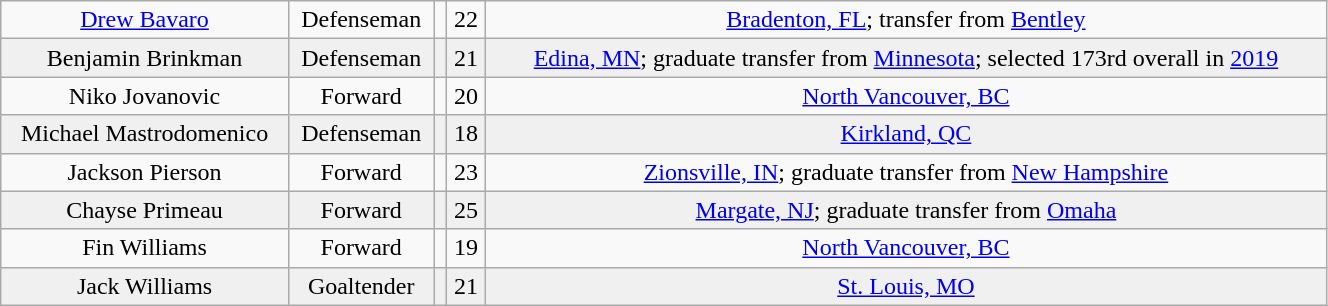<table class="wikitable" width="70%">
<tr align="center" bgcolor="">
<td><a href='#'>Drew Bavaro</a></td>
<td>Defenseman</td>
<td></td>
<td>22</td>
<td><a href='#'>Bradenton, FL</a>; transfer from <a href='#'>Bentley</a></td>
</tr>
<tr align="center" bgcolor="f0f0f0">
<td>Benjamin Brinkman</td>
<td>Defenseman</td>
<td></td>
<td>21</td>
<td><a href='#'>Edina, MN</a>; graduate transfer from <a href='#'>Minnesota</a>; selected 173rd overall in <a href='#'>2019</a></td>
</tr>
<tr align="center" bgcolor="">
<td>Niko Jovanovic</td>
<td>Forward</td>
<td></td>
<td>20</td>
<td><a href='#'>North Vancouver, BC</a></td>
</tr>
<tr align="center" bgcolor="f0f0f0">
<td>Michael Mastrodomenico</td>
<td>Defenseman</td>
<td></td>
<td>18</td>
<td><a href='#'>Kirkland, QC</a></td>
</tr>
<tr align="center" bgcolor="">
<td>Jackson Pierson</td>
<td>Forward</td>
<td></td>
<td>23</td>
<td><a href='#'>Zionsville, IN</a>; graduate transfer from <a href='#'>New Hampshire</a></td>
</tr>
<tr align="center" bgcolor="f0f0f0">
<td>Chayse Primeau</td>
<td>Forward</td>
<td></td>
<td>25</td>
<td><a href='#'>Margate, NJ</a>; graduate transfer from <a href='#'>Omaha</a></td>
</tr>
<tr align="center" bgcolor="">
<td>Fin Williams</td>
<td>Forward</td>
<td></td>
<td>19</td>
<td><a href='#'>North Vancouver, BC</a></td>
</tr>
<tr align="center" bgcolor="f0f0f0">
<td>Jack Williams</td>
<td>Goaltender</td>
<td></td>
<td>21</td>
<td><a href='#'>St. Louis, MO</a></td>
</tr>
</table>
